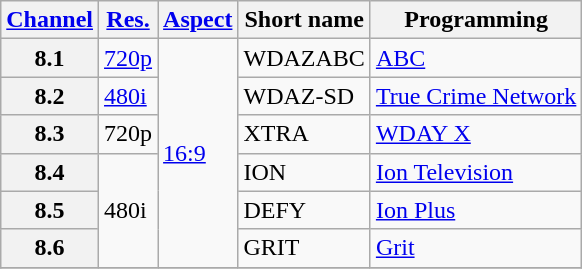<table class="wikitable">
<tr>
<th scope = "col"><a href='#'>Channel</a></th>
<th scope = "col"><a href='#'>Res.</a></th>
<th scope = "col"><a href='#'>Aspect</a></th>
<th scope = "col">Short name</th>
<th scope = "col">Programming</th>
</tr>
<tr>
<th scope = "row">8.1</th>
<td><a href='#'>720p</a></td>
<td rowspan=6><a href='#'>16:9</a></td>
<td>WDAZABC</td>
<td><a href='#'>ABC</a></td>
</tr>
<tr>
<th scope = "row">8.2</th>
<td><a href='#'>480i</a></td>
<td>WDAZ-SD</td>
<td><a href='#'>True Crime Network</a></td>
</tr>
<tr>
<th scope = "row">8.3</th>
<td>720p</td>
<td>XTRA</td>
<td><a href='#'>WDAY X</a></td>
</tr>
<tr>
<th scope = "row">8.4</th>
<td rowspan=3>480i</td>
<td>ION</td>
<td><a href='#'>Ion Television</a></td>
</tr>
<tr>
<th scope = "row">8.5</th>
<td>DEFY</td>
<td><a href='#'>Ion Plus</a></td>
</tr>
<tr>
<th scope = "row">8.6</th>
<td>GRIT</td>
<td><a href='#'>Grit</a></td>
</tr>
<tr>
</tr>
</table>
